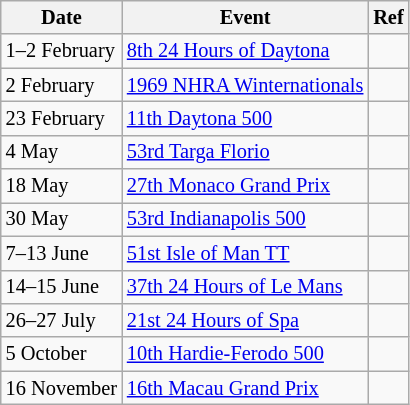<table class="wikitable" style="font-size: 85%">
<tr>
<th>Date</th>
<th>Event</th>
<th>Ref</th>
</tr>
<tr>
<td>1–2 February</td>
<td><a href='#'>8th 24 Hours of Daytona</a></td>
<td></td>
</tr>
<tr>
<td>2 February</td>
<td><a href='#'>1969 NHRA Winternationals</a></td>
<td></td>
</tr>
<tr>
<td>23 February</td>
<td><a href='#'>11th Daytona 500</a></td>
<td></td>
</tr>
<tr>
<td>4 May</td>
<td><a href='#'>53rd Targa Florio</a></td>
<td></td>
</tr>
<tr>
<td>18 May</td>
<td><a href='#'>27th Monaco Grand Prix</a></td>
<td></td>
</tr>
<tr>
<td>30 May</td>
<td><a href='#'>53rd Indianapolis 500</a></td>
<td></td>
</tr>
<tr>
<td>7–13 June</td>
<td><a href='#'>51st Isle of Man TT</a></td>
<td></td>
</tr>
<tr>
<td>14–15 June</td>
<td><a href='#'>37th 24 Hours of Le Mans</a></td>
<td></td>
</tr>
<tr>
<td>26–27 July</td>
<td><a href='#'>21st 24 Hours of Spa</a></td>
<td></td>
</tr>
<tr>
<td>5 October</td>
<td><a href='#'>10th Hardie-Ferodo 500</a></td>
<td></td>
</tr>
<tr>
<td>16 November</td>
<td><a href='#'>16th Macau Grand Prix</a></td>
<td></td>
</tr>
</table>
